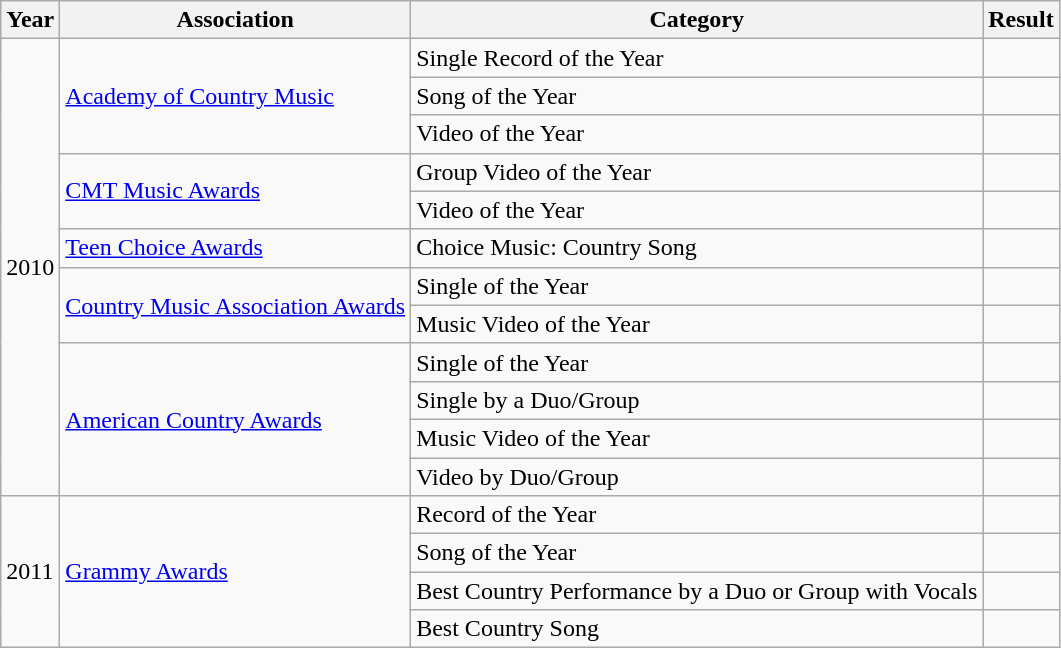<table class="wikitable">
<tr>
<th>Year</th>
<th>Association</th>
<th>Category</th>
<th>Result</th>
</tr>
<tr>
<td rowspan="12">2010</td>
<td rowspan="3"><a href='#'>Academy of Country Music</a></td>
<td>Single Record of the Year</td>
<td></td>
</tr>
<tr>
<td>Song of the Year</td>
<td></td>
</tr>
<tr>
<td>Video of the Year</td>
<td></td>
</tr>
<tr>
<td rowspan="2"><a href='#'>CMT Music Awards</a></td>
<td>Group Video of the Year</td>
<td></td>
</tr>
<tr>
<td>Video of the Year</td>
<td></td>
</tr>
<tr>
<td><a href='#'>Teen Choice Awards</a></td>
<td>Choice Music: Country Song</td>
<td></td>
</tr>
<tr>
<td rowspan=2><a href='#'>Country Music Association Awards</a></td>
<td>Single of the Year</td>
<td></td>
</tr>
<tr>
<td>Music Video of the Year</td>
<td></td>
</tr>
<tr>
<td rowspan=4><a href='#'>American Country Awards</a></td>
<td>Single of the Year</td>
<td></td>
</tr>
<tr>
<td>Single by a Duo/Group</td>
<td></td>
</tr>
<tr>
<td>Music Video of the Year</td>
<td></td>
</tr>
<tr>
<td>Video by Duo/Group</td>
<td></td>
</tr>
<tr>
<td rowspan="4">2011</td>
<td rowspan="4"><a href='#'>Grammy Awards</a></td>
<td>Record of the Year</td>
<td></td>
</tr>
<tr>
<td>Song of the Year</td>
<td></td>
</tr>
<tr>
<td>Best Country Performance by a Duo or Group with Vocals</td>
<td></td>
</tr>
<tr>
<td>Best Country Song</td>
<td></td>
</tr>
</table>
